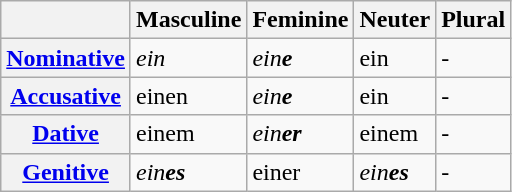<table class="wikitable">
<tr>
<th></th>
<th>Masculine</th>
<th>Feminine</th>
<th>Neuter</th>
<th>Plural</th>
</tr>
<tr>
<th><a href='#'>Nominative</a></th>
<td><em>ein</em></td>
<td><em>ein<strong>e<strong><em></td>
<td></em>ein<em></td>
<td></em>-<em></td>
</tr>
<tr>
<th><a href='#'>Accusative</a></th>
<td></em>ein</strong>en</em></strong></td>
<td><em>ein<strong>e<strong><em></td>
<td></em>ein<em></td>
<td></em>-<em></td>
</tr>
<tr>
<th><a href='#'>Dative</a></th>
<td></em>ein</strong>em</em></strong></td>
<td><em>ein<strong>er<strong><em></td>
<td></em>ein</strong>em</em></strong></td>
<td><em>-</em></td>
</tr>
<tr>
<th><a href='#'>Genitive</a></th>
<td><em>ein<strong>es<strong><em></td>
<td></em>ein</strong>er</em></strong></td>
<td><em>ein<strong>es<strong><em></td>
<td></em>-<em></td>
</tr>
</table>
